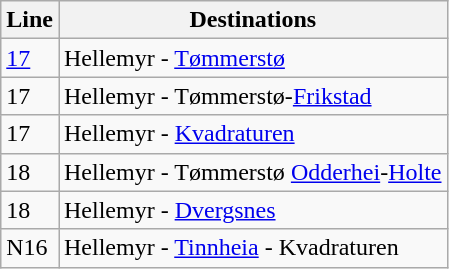<table class="wikitable sortable">
<tr>
<th>Line</th>
<th>Destinations</th>
</tr>
<tr>
<td><a href='#'>17</a></td>
<td>Hellemyr - <a href='#'>Tømmerstø</a></td>
</tr>
<tr>
<td>17</td>
<td>Hellemyr - Tømmerstø-<a href='#'>Frikstad</a></td>
</tr>
<tr>
<td>17</td>
<td>Hellemyr - <a href='#'>Kvadraturen</a></td>
</tr>
<tr>
<td>18</td>
<td>Hellemyr - Tømmerstø <a href='#'>Odderhei</a>-<a href='#'>Holte</a></td>
</tr>
<tr>
<td>18</td>
<td>Hellemyr - <a href='#'>Dvergsnes</a></td>
</tr>
<tr>
<td>N16</td>
<td>Hellemyr - <a href='#'>Tinnheia</a> - Kvadraturen</td>
</tr>
</table>
